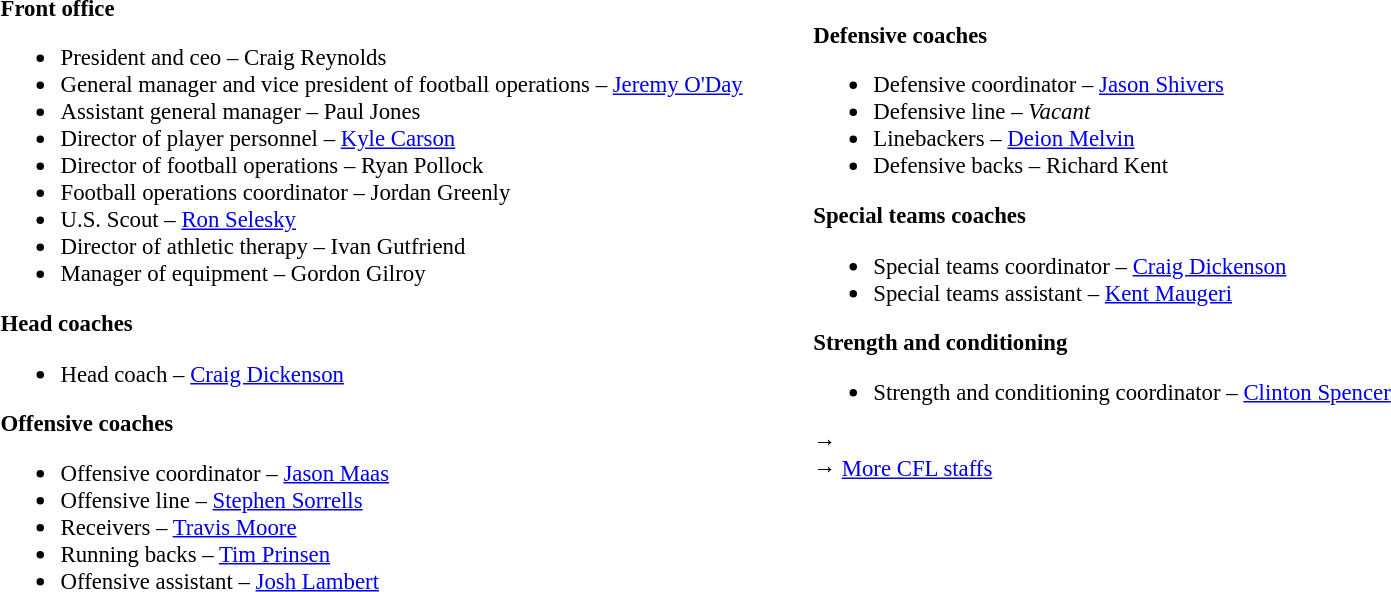<table class="toccolours" style="text-align: left;">
<tr>
<td colspan=7 style="text-align:right;"></td>
</tr>
<tr>
<td style="vertical-align:top;"></td>
<td style="font-size: 95%;vertical-align:top;"><strong>Front office</strong><br><ul><li>President and ceo – Craig Reynolds</li><li>General manager and vice president of football operations – <a href='#'>Jeremy O'Day</a></li><li>Assistant general manager – Paul Jones</li><li>Director of player personnel – <a href='#'>Kyle Carson</a></li><li>Director of football operations – Ryan Pollock</li><li>Football operations coordinator – Jordan Greenly</li><li>U.S. Scout – <a href='#'>Ron Selesky</a></li><li>Director of athletic therapy – Ivan Gutfriend</li><li>Manager of equipment – Gordon Gilroy</li></ul><strong>Head coaches</strong><ul><li>Head coach – <a href='#'>Craig Dickenson</a></li></ul><strong>Offensive coaches</strong><ul><li>Offensive coordinator – <a href='#'>Jason Maas</a></li><li>Offensive line – <a href='#'>Stephen Sorrells</a></li><li>Receivers – <a href='#'>Travis Moore</a></li><li>Running backs – <a href='#'>Tim Prinsen</a></li><li>Offensive assistant – <a href='#'>Josh Lambert</a></li></ul></td>
<td width="35"> </td>
<td style="vertical-align:top;"></td>
<td style="font-size: 95%;vertical-align:top;"><br><strong>Defensive coaches</strong><ul><li>Defensive coordinator – <a href='#'>Jason Shivers</a></li><li>Defensive line – <em>Vacant</em></li><li>Linebackers – <a href='#'>Deion Melvin</a></li><li>Defensive backs – Richard Kent</li></ul><strong>Special teams coaches</strong><ul><li>Special teams coordinator – <a href='#'>Craig Dickenson</a></li><li>Special teams assistant – <a href='#'>Kent Maugeri</a></li></ul><strong>Strength and conditioning</strong><ul><li>Strength and conditioning coordinator – <a href='#'>Clinton Spencer</a></li></ul>→ <span> </span><br>
→ <a href='#'>More CFL staffs</a></td>
</tr>
</table>
